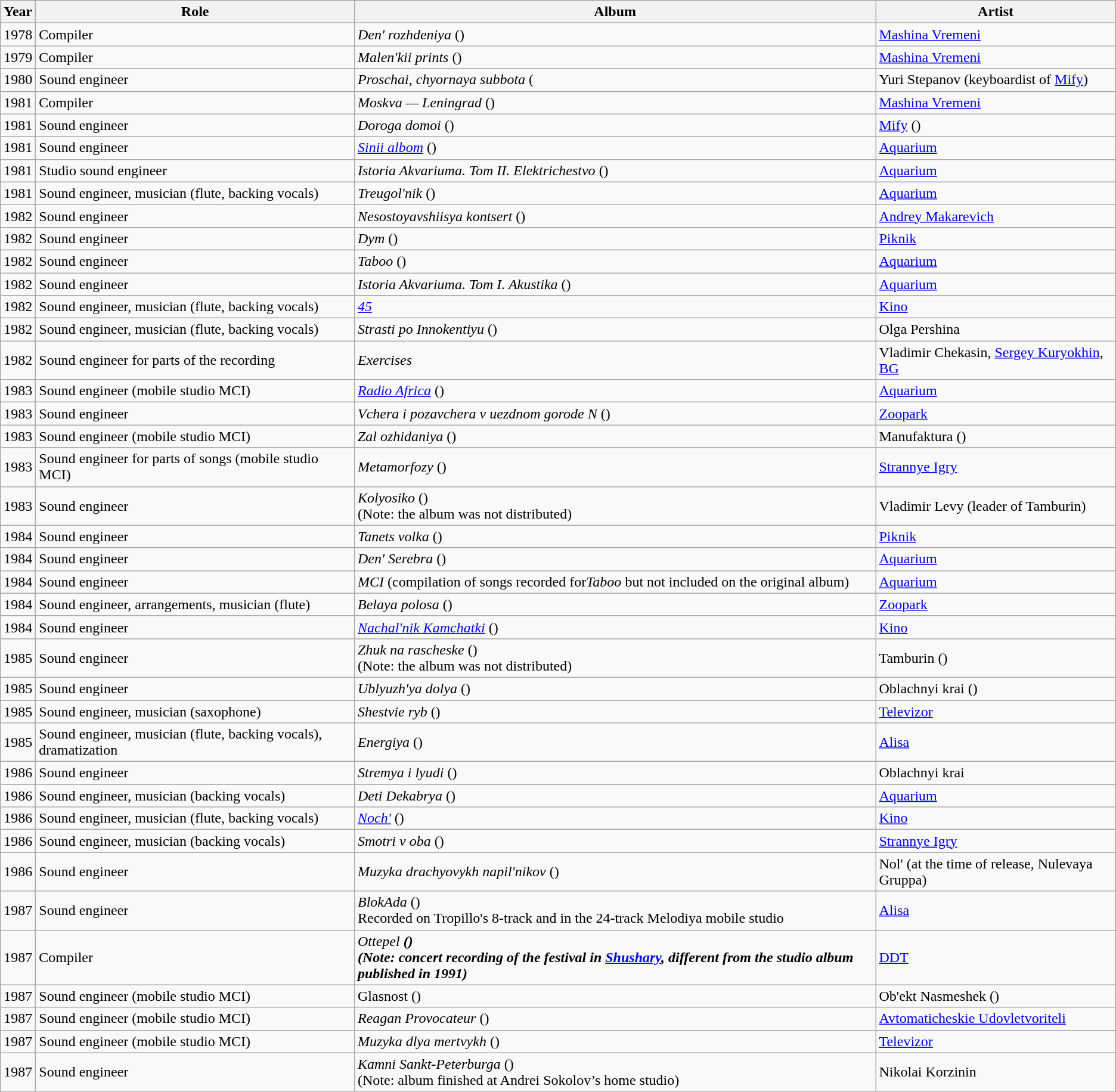<table class="wikitable">
<tr>
<th>Year</th>
<th>Role</th>
<th>Album</th>
<th>Artist</th>
</tr>
<tr>
<td>1978</td>
<td>Compiler</td>
<td><em>Den' rozhdeniya</em> ()</td>
<td><a href='#'>Mashina Vremeni</a></td>
</tr>
<tr>
<td>1979</td>
<td>Compiler</td>
<td><em>Malen'kii prints</em> ()</td>
<td><a href='#'>Mashina Vremeni</a></td>
</tr>
<tr>
<td>1980</td>
<td>Sound engineer</td>
<td><em>Proschai, chyornaya subbota</em> (</td>
<td>Yuri Stepanov (keyboardist of <a href='#'>Mify</a>)</td>
</tr>
<tr>
<td>1981</td>
<td>Compiler</td>
<td><em>Moskva — Leningrad</em> ()</td>
<td><a href='#'>Mashina Vremeni</a></td>
</tr>
<tr>
<td>1981</td>
<td>Sound engineer</td>
<td><em>Doroga domoi</em> ()</td>
<td><a href='#'>Mify</a> ()</td>
</tr>
<tr>
<td>1981</td>
<td>Sound engineer</td>
<td><em><a href='#'>Sinii albom</a></em> ()</td>
<td><a href='#'>Aquarium</a></td>
</tr>
<tr>
<td>1981</td>
<td>Studio sound engineer</td>
<td><em>Istoria Akvariuma. Tom II. Elektrichestvo</em> ()</td>
<td><a href='#'>Aquarium</a></td>
</tr>
<tr>
<td>1981</td>
<td>Sound engineer, musician (flute, backing vocals)</td>
<td><em>Treugol'nik</em> ()</td>
<td><a href='#'>Aquarium</a></td>
</tr>
<tr>
<td>1982</td>
<td>Sound engineer</td>
<td><em>Nesostoyavshiisya kontsert</em> ()</td>
<td><a href='#'>Andrey Makarevich</a></td>
</tr>
<tr>
<td>1982</td>
<td>Sound engineer</td>
<td><em>Dym</em> ()</td>
<td><a href='#'>Piknik</a></td>
</tr>
<tr>
<td>1982</td>
<td>Sound engineer</td>
<td><em>Taboo</em> ()</td>
<td><a href='#'>Aquarium</a></td>
</tr>
<tr>
<td>1982</td>
<td>Sound engineer</td>
<td><em>Istoria Akvariuma. Tom I. Akustika</em> ()</td>
<td><a href='#'>Aquarium</a></td>
</tr>
<tr>
<td>1982</td>
<td>Sound engineer, musician (flute, backing vocals)</td>
<td><em><a href='#'>45</a></em></td>
<td><a href='#'>Kino</a></td>
</tr>
<tr>
<td>1982</td>
<td>Sound engineer, musician (flute, backing vocals)</td>
<td><em>Strasti po Innokentiyu</em> ()</td>
<td>Olga Pershina</td>
</tr>
<tr>
<td>1982</td>
<td>Sound engineer for parts of the recording</td>
<td><em>Еxercises</em></td>
<td>Vladimir Chekasin, <a href='#'>Sergey Kuryokhin</a>, <a href='#'>BG</a></td>
</tr>
<tr>
<td>1983</td>
<td>Sound engineer (mobile studio MCI)</td>
<td><em><a href='#'>Radio Africa</a></em> ()</td>
<td><a href='#'>Aquarium</a></td>
</tr>
<tr>
<td>1983</td>
<td>Sound engineer</td>
<td><em>Vchera i pozavchera v uezdnom gorode N</em> ()</td>
<td><a href='#'>Zoopark</a></td>
</tr>
<tr>
<td>1983</td>
<td>Sound engineer (mobile studio MCI)</td>
<td><em>Zal ozhidaniya</em> ()</td>
<td>Manufaktura ()</td>
</tr>
<tr>
<td>1983</td>
<td>Sound engineer for parts of songs (mobile studio MCI)</td>
<td><em>Metamorfozy</em> ()</td>
<td><a href='#'>Strannye Igry</a></td>
</tr>
<tr>
<td>1983</td>
<td>Sound engineer</td>
<td><em>Kolyosiko</em> ()<br>(Note: the album was not distributed)</td>
<td>Vladimir Levy (leader of Tamburin)</td>
</tr>
<tr>
<td>1984</td>
<td>Sound engineer</td>
<td><em>Tanets volka</em> ()</td>
<td><a href='#'>Piknik</a></td>
</tr>
<tr>
<td>1984</td>
<td>Sound engineer</td>
<td><em>Den' Serebra</em> ()</td>
<td><a href='#'>Aquarium</a></td>
</tr>
<tr>
<td>1984</td>
<td>Sound engineer</td>
<td><em>MCI</em> (compilation of songs recorded for<em>Taboo</em> but not included on the original album)</td>
<td><a href='#'>Aquarium</a></td>
</tr>
<tr>
<td>1984</td>
<td>Sound engineer, arrangements, musician (flute)</td>
<td><em>Belaya polosa</em> ()</td>
<td><a href='#'>Zoopark</a></td>
</tr>
<tr>
<td>1984</td>
<td>Sound engineer</td>
<td><em><a href='#'>Nachal'nik Kamchatki</a></em> ()</td>
<td><a href='#'>Kino</a></td>
</tr>
<tr>
<td>1985</td>
<td>Sound engineer</td>
<td><em>Zhuk na rascheske</em> ()<br>(Note: the album was not distributed)</td>
<td>Tamburin ()</td>
</tr>
<tr>
<td>1985</td>
<td>Sound engineer</td>
<td><em>Ublyuzh'ya dolya</em> ()</td>
<td>Oblachnyi krai ()</td>
</tr>
<tr>
<td>1985</td>
<td>Sound engineer, musician (saxophone)</td>
<td><em>Shestvie ryb</em> ()</td>
<td><a href='#'>Televizor</a></td>
</tr>
<tr>
<td>1985</td>
<td>Sound engineer, musician (flute, backing vocals), dramatization</td>
<td><em>Energiya</em> ()</td>
<td><a href='#'>Alisa</a></td>
</tr>
<tr>
<td>1986</td>
<td>Sound engineer</td>
<td><em>Stremya i lyudi</em>  ()</td>
<td>Oblachnyi krai</td>
</tr>
<tr>
<td>1986</td>
<td>Sound engineer, musician (backing vocals)</td>
<td><em>Deti Dekabrya</em> ()</td>
<td><a href='#'>Aquarium</a></td>
</tr>
<tr>
<td>1986</td>
<td>Sound engineer, musician (flute, backing vocals)</td>
<td><em><a href='#'>Noch'</a></em> ()</td>
<td><a href='#'>Kino</a></td>
</tr>
<tr>
<td>1986</td>
<td>Sound engineer, musician (backing vocals)</td>
<td><em>Smotri v oba</em> ()</td>
<td><a href='#'>Strannye Igry</a></td>
</tr>
<tr>
<td>1986</td>
<td>Sound engineer</td>
<td><em>Muzyka drachyovykh napil'nikov</em> ()</td>
<td>Nol' (at the time of release, Nulevaya Gruppa)</td>
</tr>
<tr>
<td>1987</td>
<td>Sound engineer</td>
<td><em>BlokAda</em> ()<br>Recorded on Tropillo's 8-track and in the 24-track Melodiya mobile studio</td>
<td><a href='#'>Alisa</a></td>
</tr>
<tr>
<td>1987</td>
<td>Compiler</td>
<td><em>Ottepel<strong> ()<br>(Note: concert recording of the festival in <a href='#'>Shushary</a>, different from the studio album published in 1991)</td>
<td><a href='#'>DDT</a></td>
</tr>
<tr>
<td>1987</td>
<td>Sound engineer (mobile studio MCI)</td>
<td></em>Glasnost</strong> ()</td>
<td>Ob'ekt Nasmeshek ()</td>
</tr>
<tr>
<td>1987</td>
<td>Sound engineer (mobile studio MCI)</td>
<td><em>Reagan Provocateur</em> ()</td>
<td><a href='#'>Avtomaticheskie Udovletvoriteli</a></td>
</tr>
<tr>
<td>1987</td>
<td>Sound engineer (mobile studio MCI)</td>
<td><em>Muzyka dlya mertvykh</em> ()</td>
<td><a href='#'>Televizor</a></td>
</tr>
<tr>
<td>1987</td>
<td>Sound engineer</td>
<td><em>Kamni Sankt-Peterburga</em> ()<br>(Note: album finished at Andrei Sokolov’s home studio)</td>
<td>Nikolai Korzinin</td>
</tr>
</table>
